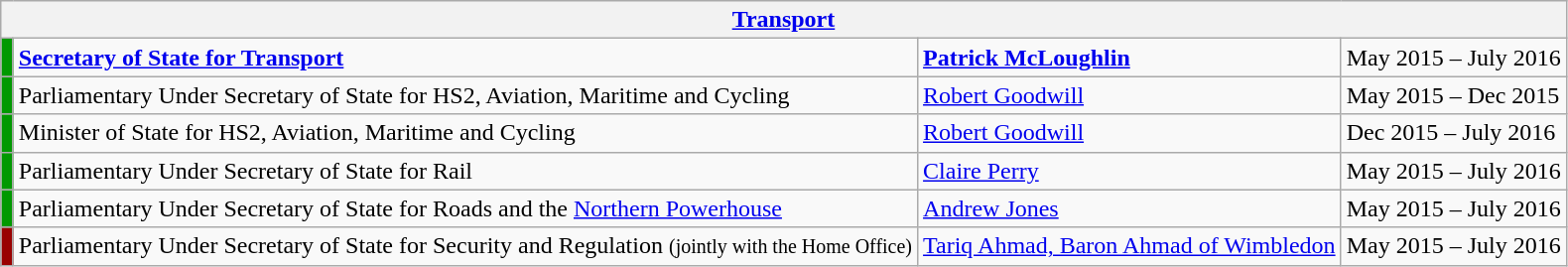<table class="wikitable">
<tr>
<th colspan=4><a href='#'>Transport</a></th>
</tr>
<tr>
<td style="width:1px; background:#090;"></td>
<td><strong><a href='#'>Secretary of State for Transport</a></strong></td>
<td><strong><a href='#'>Patrick McLoughlin</a></strong></td>
<td>May 2015 – July 2016</td>
</tr>
<tr>
<td style="width:1px; background:#090;"></td>
<td>Parliamentary Under Secretary of State for HS2, Aviation, Maritime and Cycling</td>
<td><a href='#'>Robert Goodwill</a></td>
<td>May 2015 – Dec 2015</td>
</tr>
<tr>
<td style="width:1px; background:#090;"></td>
<td>Minister of State for HS2, Aviation, Maritime and Cycling</td>
<td><a href='#'>Robert Goodwill</a></td>
<td>Dec 2015 – July 2016</td>
</tr>
<tr>
<td style="width:1px; background:#090;"></td>
<td>Parliamentary Under Secretary of State for Rail</td>
<td><a href='#'>Claire Perry</a></td>
<td>May 2015 – July 2016</td>
</tr>
<tr>
<td style="width:1px; background:#090;"></td>
<td>Parliamentary Under Secretary of State for Roads and the <a href='#'>Northern Powerhouse</a></td>
<td><a href='#'>Andrew Jones</a></td>
<td>May 2015 – July 2016</td>
</tr>
<tr>
<td style="width:1px; background:#900;"></td>
<td>Parliamentary Under Secretary of State for Security and Regulation <small>(jointly with the Home Office)</small></td>
<td><a href='#'>Tariq Ahmad, Baron Ahmad of Wimbledon</a></td>
<td>May 2015 – July 2016</td>
</tr>
</table>
